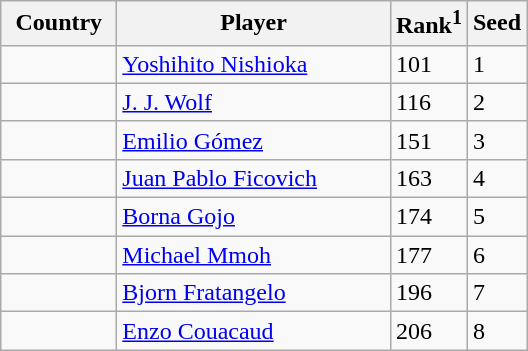<table class="sortable wikitable">
<tr>
<th width="70">Country</th>
<th width="175">Player</th>
<th>Rank<sup>1</sup></th>
<th>Seed</th>
</tr>
<tr>
<td></td>
<td><a href='#'>Yoshihito Nishioka</a></td>
<td>101</td>
<td>1</td>
</tr>
<tr>
<td></td>
<td><a href='#'>J. J. Wolf</a></td>
<td>116</td>
<td>2</td>
</tr>
<tr>
<td></td>
<td><a href='#'>Emilio Gómez</a></td>
<td>151</td>
<td>3</td>
</tr>
<tr>
<td></td>
<td><a href='#'>Juan Pablo Ficovich</a></td>
<td>163</td>
<td>4</td>
</tr>
<tr>
<td></td>
<td><a href='#'>Borna Gojo</a></td>
<td>174</td>
<td>5</td>
</tr>
<tr>
<td></td>
<td><a href='#'>Michael Mmoh</a></td>
<td>177</td>
<td>6</td>
</tr>
<tr>
<td></td>
<td><a href='#'>Bjorn Fratangelo</a></td>
<td>196</td>
<td>7</td>
</tr>
<tr>
<td></td>
<td><a href='#'>Enzo Couacaud</a></td>
<td>206</td>
<td>8</td>
</tr>
</table>
